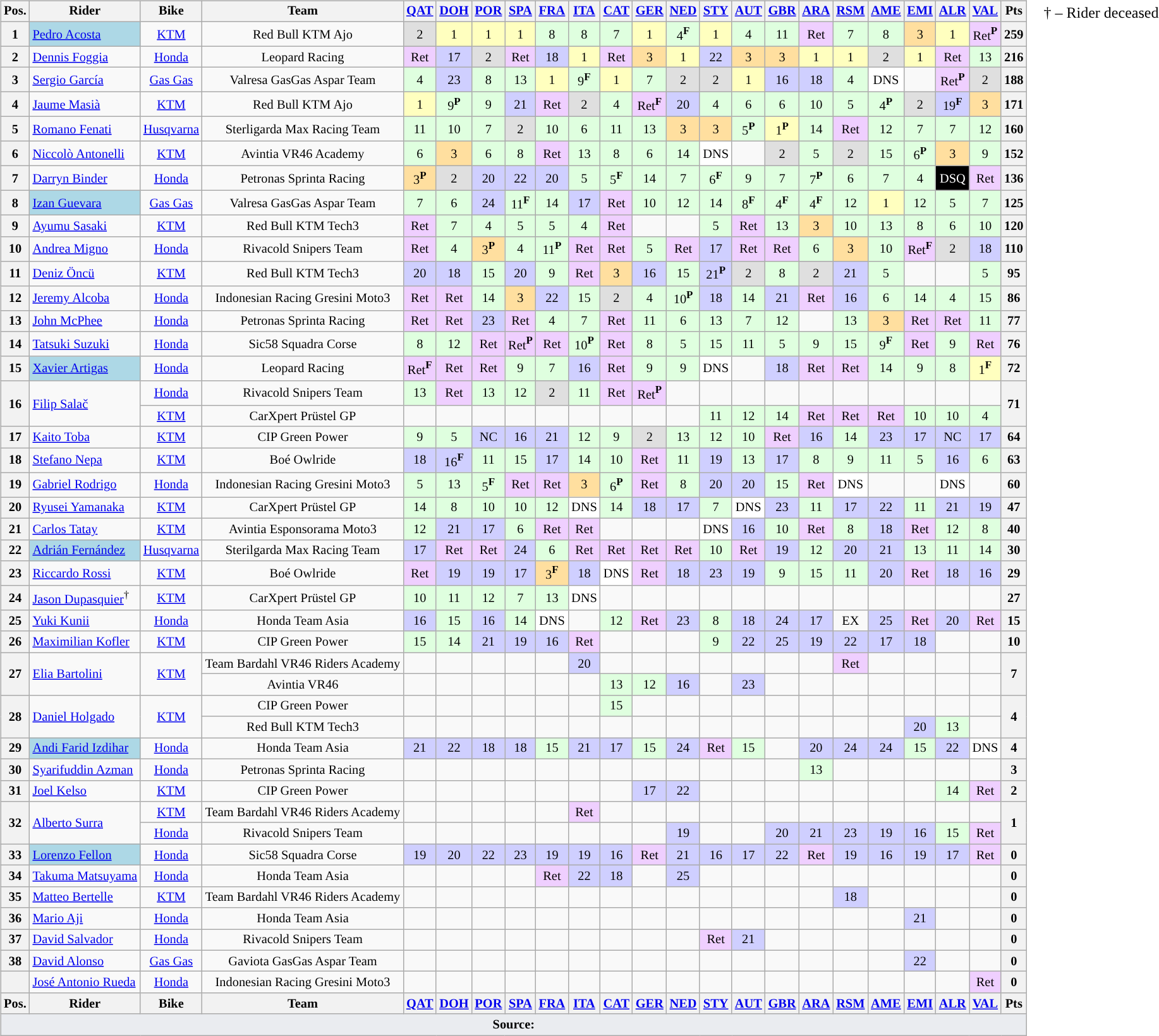<table>
<tr>
<td><br><table class="wikitable" style="font-size:85%; text-align:center;">
<tr valign="top">
<th valign="middle">Pos.</th>
<th valign="middle">Rider</th>
<th valign="middle">Bike</th>
<th valign="middle">Team</th>
<th><a href='#'>QAT</a><br></th>
<th><a href='#'>DOH</a><br></th>
<th><a href='#'>POR</a><br></th>
<th><a href='#'>SPA</a><br></th>
<th><a href='#'>FRA</a><br></th>
<th><a href='#'>ITA</a><br></th>
<th><a href='#'>CAT</a><br></th>
<th><a href='#'>GER</a><br></th>
<th><a href='#'>NED</a><br></th>
<th><a href='#'>STY</a><br></th>
<th><a href='#'>AUT</a><br></th>
<th><a href='#'>GBR</a><br></th>
<th><a href='#'>ARA</a><br></th>
<th><a href='#'>RSM</a><br></th>
<th><a href='#'>AME</a><br></th>
<th><a href='#'>EMI</a><br></th>
<th><a href='#'>ALR</a><br></th>
<th><a href='#'>VAL</a><br></th>
<th valign="middle">Pts</th>
</tr>
<tr>
<th>1</th>
<td style="background:lightblue;" align=left> <a href='#'>Pedro Acosta</a></td>
<td><a href='#'>KTM</a></td>
<td>Red Bull KTM Ajo</td>
<td style="background:#dfdfdf;">2</td>
<td style="background:#ffffbf;">1</td>
<td style="background:#ffffbf;">1</td>
<td style="background:#ffffbf;">1</td>
<td style="background:#dfffdf;">8</td>
<td style="background:#dfffdf;">8</td>
<td style="background:#dfffdf;">7</td>
<td style="background:#ffffbf;">1</td>
<td style="background:#dfffdf;">4<strong><sup>F</sup></strong></td>
<td style="background:#ffffbf;">1</td>
<td style="background:#dfffdf;">4</td>
<td style="background:#dfffdf;">11</td>
<td style="background:#efcfff;">Ret</td>
<td style="background:#dfffdf;">7</td>
<td style="background:#dfffdf;">8</td>
<td style="background:#ffdf9f;">3</td>
<td style="background:#ffffbf;">1</td>
<td style="background:#efcfff;">Ret<strong><sup>P</sup></strong></td>
<th>259</th>
</tr>
<tr>
<th>2</th>
<td align=left> <a href='#'>Dennis Foggia</a></td>
<td><a href='#'>Honda</a></td>
<td>Leopard Racing</td>
<td style="background:#efcfff;">Ret</td>
<td style="background:#cfcfff;">17</td>
<td style="background:#dfdfdf;">2</td>
<td style="background:#efcfff;">Ret</td>
<td style="background:#cfcfff;">18</td>
<td style="background:#ffffbf;">1</td>
<td style="background:#efcfff;">Ret</td>
<td style="background:#ffdf9f;">3</td>
<td style="background:#ffffbf;">1</td>
<td style="background:#cfcfff;">22</td>
<td style="background:#ffdf9f;">3</td>
<td style="background:#ffdf9f;">3</td>
<td style="background:#ffffbf;">1</td>
<td style="background:#ffffbf;">1</td>
<td style="background:#dfdfdf;">2</td>
<td style="background:#ffffbf;">1</td>
<td style="background:#efcfff;">Ret</td>
<td style="background:#dfffdf;">13</td>
<th>216</th>
</tr>
<tr>
<th>3</th>
<td align=left> <a href='#'>Sergio García</a></td>
<td><a href='#'>Gas Gas</a></td>
<td>Valresa GasGas Aspar Team</td>
<td style="background:#dfffdf;">4</td>
<td style="background:#cfcfff;">23</td>
<td style="background:#dfffdf;">8</td>
<td style="background:#dfffdf;">13</td>
<td style="background:#ffffbf;">1</td>
<td style="background:#dfffdf;">9<strong><sup>F</sup></strong></td>
<td style="background:#ffffbf;">1</td>
<td style="background:#dfffdf;">7</td>
<td style="background:#dfdfdf;">2</td>
<td style="background:#dfdfdf;">2</td>
<td style="background:#ffffbf;">1</td>
<td style="background:#cfcfff;">16</td>
<td style="background:#cfcfff;">18</td>
<td style="background:#dfffdf;">4</td>
<td style="background:#ffffff;">DNS</td>
<td></td>
<td style="background:#efcfff;">Ret<strong><sup>P</sup></strong></td>
<td style="background:#dfdfdf;">2</td>
<th>188</th>
</tr>
<tr>
<th>4</th>
<td align=left> <a href='#'>Jaume Masià</a></td>
<td><a href='#'>KTM</a></td>
<td>Red Bull KTM Ajo</td>
<td style="background:#ffffbf;">1</td>
<td style="background:#dfffdf;">9<strong><sup>P</sup></strong></td>
<td style="background:#dfffdf;">9</td>
<td style="background:#cfcfff;">21</td>
<td style="background:#efcfff;">Ret</td>
<td style="background:#dfdfdf;">2</td>
<td style="background:#dfffdf;">4</td>
<td style="background:#efcfff;">Ret<strong><sup>F</sup></strong></td>
<td style="background:#cfcfff;">20</td>
<td style="background:#dfffdf;">4</td>
<td style="background:#dfffdf;">6</td>
<td style="background:#dfffdf;">6</td>
<td style="background:#dfffdf;">10</td>
<td style="background:#dfffdf;">5</td>
<td style="background:#dfffdf;">4<strong><sup>P</sup></strong></td>
<td style="background:#dfdfdf;">2</td>
<td style="background:#cfcfff;">19<strong><sup>F</sup></strong></td>
<td style="background:#ffdf9f;">3</td>
<th>171</th>
</tr>
<tr>
<th>5</th>
<td align=left> <a href='#'>Romano Fenati</a></td>
<td><a href='#'>Husqvarna</a></td>
<td>Sterligarda Max Racing Team</td>
<td style="background:#dfffdf;">11</td>
<td style="background:#dfffdf;">10</td>
<td style="background:#dfffdf;">7</td>
<td style="background:#dfdfdf;">2</td>
<td style="background:#dfffdf;">10</td>
<td style="background:#dfffdf;">6</td>
<td style="background:#dfffdf;">11</td>
<td style="background:#dfffdf;">13</td>
<td style="background:#ffdf9f;">3</td>
<td style="background:#ffdf9f;">3</td>
<td style="background:#dfffdf;">5<strong><sup>P</sup></strong></td>
<td style="background:#ffffbf;">1<strong><sup>P</sup></strong></td>
<td style="background:#dfffdf;">14</td>
<td style="background:#efcfff;">Ret</td>
<td style="background:#dfffdf;">12</td>
<td style="background:#dfffdf;">7</td>
<td style="background:#dfffdf;">7</td>
<td style="background:#dfffdf;">12</td>
<th>160</th>
</tr>
<tr>
<th>6</th>
<td align=left> <a href='#'>Niccolò Antonelli</a></td>
<td><a href='#'>KTM</a></td>
<td>Avintia VR46 Academy</td>
<td style="background:#dfffdf;">6</td>
<td style="background:#ffdf9f;">3</td>
<td style="background:#dfffdf;">6</td>
<td style="background:#dfffdf;">8</td>
<td style="background:#efcfff;">Ret</td>
<td style="background:#dfffdf;">13</td>
<td style="background:#dfffdf;">8</td>
<td style="background:#dfffdf;">6</td>
<td style="background:#dfffdf;">14</td>
<td style="background:#ffffff;">DNS</td>
<td></td>
<td style="background:#dfdfdf;">2</td>
<td style="background:#dfffdf;">5</td>
<td style="background:#dfdfdf;">2</td>
<td style="background:#dfffdf;">15</td>
<td style="background:#dfffdf;">6<strong><sup>P</sup></strong></td>
<td style="background:#ffdf9f;">3</td>
<td style="background:#dfffdf;">9</td>
<th>152</th>
</tr>
<tr>
<th>7</th>
<td align=left> <a href='#'>Darryn Binder</a></td>
<td><a href='#'>Honda</a></td>
<td>Petronas Sprinta Racing</td>
<td style="background:#ffdf9f;">3<strong><sup>P</sup></strong></td>
<td style="background:#dfdfdf;">2</td>
<td style="background:#cfcfff;">20</td>
<td style="background:#cfcfff;">22</td>
<td style="background:#cfcfff;">20</td>
<td style="background:#dfffdf;">5</td>
<td style="background:#dfffdf;">5<strong><sup>F</sup></strong></td>
<td style="background:#dfffdf;">14</td>
<td style="background:#dfffdf;">7</td>
<td style="background:#dfffdf;">6<strong><sup>F</sup></strong></td>
<td style="background:#dfffdf;">9</td>
<td style="background:#dfffdf;">7</td>
<td style="background:#dfffdf;">7<strong><sup>P</sup></strong></td>
<td style="background:#dfffdf;">6</td>
<td style="background:#dfffdf;">7</td>
<td style="background:#dfffdf;">4</td>
<td style="background:black; color:white;">DSQ</td>
<td style="background:#efcfff;">Ret</td>
<th>136</th>
</tr>
<tr>
<th>8</th>
<td style="background:lightblue;"align=left> <a href='#'>Izan Guevara</a></td>
<td><a href='#'>Gas Gas</a></td>
<td>Valresa GasGas Aspar Team</td>
<td style="background:#dfffdf;">7</td>
<td style="background:#dfffdf;">6</td>
<td style="background:#cfcfff;">24</td>
<td style="background:#dfffdf;">11<strong><sup>F</sup></strong></td>
<td style="background:#dfffdf;">14</td>
<td style="background:#cfcfff;">17</td>
<td style="background:#efcfff;">Ret</td>
<td style="background:#dfffdf;">10</td>
<td style="background:#dfffdf;">12</td>
<td style="background:#dfffdf;">14</td>
<td style="background:#dfffdf;">8<strong><sup>F</sup></strong></td>
<td style="background:#dfffdf;">4<strong><sup>F</sup></strong></td>
<td style="background:#dfffdf;">4<strong><sup>F</sup></strong></td>
<td style="background:#dfffdf;">12</td>
<td style="background:#ffffbf;">1</td>
<td style="background:#dfffdf;">12</td>
<td style="background:#dfffdf;">5</td>
<td style="background:#dfffdf;">7</td>
<th>125</th>
</tr>
<tr>
<th>9</th>
<td align=left> <a href='#'>Ayumu Sasaki</a></td>
<td><a href='#'>KTM</a></td>
<td>Red Bull KTM Tech3</td>
<td style="background:#efcfff;">Ret</td>
<td style="background:#dfffdf;">7</td>
<td style="background:#dfffdf;">4</td>
<td style="background:#dfffdf;">5</td>
<td style="background:#dfffdf;">5</td>
<td style="background:#dfffdf;">4</td>
<td style="background:#efcfff;">Ret</td>
<td></td>
<td></td>
<td style="background:#dfffdf;">5</td>
<td style="background:#efcfff;">Ret</td>
<td style="background:#dfffdf;">13</td>
<td style="background:#ffdf9f;">3</td>
<td style="background:#dfffdf;">10</td>
<td style="background:#dfffdf;">13</td>
<td style="background:#dfffdf;">8</td>
<td style="background:#dfffdf;">6</td>
<td style="background:#dfffdf;">10</td>
<th>120</th>
</tr>
<tr>
<th>10</th>
<td align=left> <a href='#'>Andrea Migno</a></td>
<td><a href='#'>Honda</a></td>
<td>Rivacold Snipers Team</td>
<td style="background:#efcfff;">Ret</td>
<td style="background:#dfffdf;">4</td>
<td style="background:#ffdf9f;">3<strong><sup>P</sup></strong></td>
<td style="background:#dfffdf;">4</td>
<td style="background:#dfffdf;">11<strong><sup>P</sup></strong></td>
<td style="background:#efcfff;">Ret</td>
<td style="background:#efcfff;">Ret</td>
<td style="background:#dfffdf;">5</td>
<td style="background:#efcfff;">Ret</td>
<td style="background:#cfcfff;">17</td>
<td style="background:#efcfff;">Ret</td>
<td style="background:#efcfff;">Ret</td>
<td style="background:#dfffdf;">6</td>
<td style="background:#ffdf9f;">3</td>
<td style="background:#dfffdf;">10</td>
<td style="background:#efcfff;">Ret<strong><sup>F</sup></strong></td>
<td style="background:#dfdfdf;">2</td>
<td style="background:#cfcfff;">18</td>
<th>110</th>
</tr>
<tr>
<th>11</th>
<td align=left> <a href='#'>Deniz Öncü</a></td>
<td><a href='#'>KTM</a></td>
<td>Red Bull KTM Tech3</td>
<td style="background:#cfcfff;">20</td>
<td style="background:#cfcfff;">18</td>
<td style="background:#dfffdf;">15</td>
<td style="background:#cfcfff;">20</td>
<td style="background:#dfffdf;">9</td>
<td style="background:#efcfff;">Ret</td>
<td style="background:#ffdf9f;">3</td>
<td style="background:#cfcfff;">16</td>
<td style="background:#dfffdf;">15</td>
<td style="background:#cfcfff;">21<strong><sup>P</sup></strong></td>
<td style="background:#dfdfdf;">2</td>
<td style="background:#dfffdf;">8</td>
<td style="background:#dfdfdf;">2</td>
<td style="background:#cfcfff;">21</td>
<td style="background:#dfffdf;">5</td>
<td></td>
<td></td>
<td style="background:#dfffdf;">5</td>
<th>95</th>
</tr>
<tr>
<th>12</th>
<td align=left> <a href='#'>Jeremy Alcoba</a></td>
<td><a href='#'>Honda</a></td>
<td>Indonesian Racing Gresini Moto3</td>
<td style="background:#efcfff;">Ret</td>
<td style="background:#efcfff;">Ret</td>
<td style="background:#dfffdf;">14</td>
<td style="background:#ffdf9f;">3</td>
<td style="background:#cfcfff;">22</td>
<td style="background:#dfffdf;">15</td>
<td style="background:#dfdfdf;">2</td>
<td style="background:#dfffdf;">4</td>
<td style="background:#dfffdf;">10<strong><sup>P</sup></strong></td>
<td style="background:#cfcfff;">18</td>
<td style="background:#dfffdf;">14</td>
<td style="background:#cfcfff;">21</td>
<td style="background:#efcfff;">Ret</td>
<td style="background:#cfcfff;">16</td>
<td style="background:#dfffdf;">6</td>
<td style="background:#dfffdf;">14</td>
<td style="background:#dfffdf;">4</td>
<td style="background:#dfffdf;">15</td>
<th>86</th>
</tr>
<tr>
<th>13</th>
<td align=left> <a href='#'>John McPhee</a></td>
<td><a href='#'>Honda</a></td>
<td>Petronas Sprinta Racing</td>
<td style="background:#efcfff;">Ret</td>
<td style="background:#efcfff;">Ret</td>
<td style="background:#cfcfff;">23</td>
<td style="background:#efcfff;">Ret</td>
<td style="background:#dfffdf;">4</td>
<td style="background:#dfffdf;">7</td>
<td style="background:#efcfff;">Ret</td>
<td style="background:#dfffdf;">11</td>
<td style="background:#dfffdf;">6</td>
<td style="background:#dfffdf;">13</td>
<td style="background:#dfffdf;">7</td>
<td style="background:#dfffdf;">12</td>
<td></td>
<td style="background:#dfffdf;">13</td>
<td style="background:#ffdf9f;">3</td>
<td style="background:#efcfff;">Ret</td>
<td style="background:#efcfff;">Ret</td>
<td style="background:#dfffdf;">11</td>
<th>77</th>
</tr>
<tr>
<th>14</th>
<td align=left> <a href='#'>Tatsuki Suzuki</a></td>
<td><a href='#'>Honda</a></td>
<td>Sic58 Squadra Corse</td>
<td style="background:#dfffdf;">8</td>
<td style="background:#dfffdf;">12</td>
<td style="background:#efcfff;">Ret</td>
<td style="background:#efcfff;">Ret<strong><sup>P</sup></strong></td>
<td style="background:#efcfff;">Ret</td>
<td style="background:#dfffdf;">10<strong><sup>P</sup></strong></td>
<td style="background:#efcfff;">Ret</td>
<td style="background:#dfffdf;">8</td>
<td style="background:#dfffdf;">5</td>
<td style="background:#dfffdf;">15</td>
<td style="background:#dfffdf;">11</td>
<td style="background:#dfffdf;">5</td>
<td style="background:#dfffdf;">9</td>
<td style="background:#dfffdf;">15</td>
<td style="background:#dfffdf;">9<strong><sup>F</sup></strong></td>
<td style="background:#efcfff;">Ret</td>
<td style="background:#dfffdf;">9</td>
<td style="background:#efcfff;">Ret</td>
<th>76</th>
</tr>
<tr>
<th>15</th>
<td style="background:lightblue;"align=left> <a href='#'>Xavier Artigas</a></td>
<td><a href='#'>Honda</a></td>
<td>Leopard Racing</td>
<td style="background:#efcfff;">Ret<strong><sup>F</sup></strong></td>
<td style="background:#efcfff;">Ret</td>
<td style="background:#efcfff;">Ret</td>
<td style="background:#dfffdf;">9</td>
<td style="background:#dfffdf;">7</td>
<td style="background:#cfcfff;">16</td>
<td style="background:#efcfff;">Ret</td>
<td style="background:#dfffdf;">9</td>
<td style="background:#dfffdf;">9</td>
<td style="background:#ffffff;">DNS</td>
<td></td>
<td style="background:#cfcfff;">18</td>
<td style="background:#efcfff;">Ret</td>
<td style="background:#efcfff;">Ret</td>
<td style="background:#dfffdf;">14</td>
<td style="background:#dfffdf;">9</td>
<td style="background:#dfffdf;">8</td>
<td style='background:#ffffbf;"'>1<strong><sup>F</sup></strong></td>
<th>72</th>
</tr>
<tr>
<th rowspan=2>16</th>
<td rowspan=2 align=left> <a href='#'>Filip Salač</a></td>
<td><a href='#'>Honda</a></td>
<td>Rivacold Snipers Team</td>
<td style="background:#dfffdf;">13</td>
<td style="background:#efcfff;">Ret</td>
<td style="background:#dfffdf;">13</td>
<td style="background:#dfffdf;">12</td>
<td style="background:#dfdfdf;">2</td>
<td style="background:#dfffdf;">11</td>
<td style="background:#efcfff;">Ret</td>
<td style="background:#efcfff;">Ret<strong><sup>P</sup></strong></td>
<td></td>
<td></td>
<td></td>
<td></td>
<td></td>
<td></td>
<td></td>
<td></td>
<td></td>
<td></td>
<th rowspan=2>71</th>
</tr>
<tr>
<td><a href='#'>KTM</a></td>
<td>CarXpert Prüstel GP</td>
<td></td>
<td></td>
<td></td>
<td></td>
<td></td>
<td></td>
<td></td>
<td></td>
<td></td>
<td style="background:#dfffdf;">11</td>
<td style="background:#dfffdf;">12</td>
<td style="background:#dfffdf;">14</td>
<td style="background:#efcfff;">Ret</td>
<td style="background:#efcfff;">Ret</td>
<td style="background:#efcfff;">Ret</td>
<td style="background:#dfffdf;">10</td>
<td style="background:#dfffdf;">10</td>
<td style="background:#dfffdf;">4</td>
</tr>
<tr>
<th>17</th>
<td align=left> <a href='#'>Kaito Toba</a></td>
<td><a href='#'>KTM</a></td>
<td>CIP Green Power</td>
<td style="background:#dfffdf;">9</td>
<td style="background:#dfffdf;">5</td>
<td style="background:#cfcfff;">NC</td>
<td style="background:#cfcfff;">16</td>
<td style="background:#cfcfff;">21</td>
<td style="background:#dfffdf;">12</td>
<td style="background:#dfffdf;">9</td>
<td style="background:#dfdfdf;">2</td>
<td style="background:#dfffdf;">13</td>
<td style="background:#dfffdf;">12</td>
<td style="background:#dfffdf;">10</td>
<td style="background:#efcfff;">Ret</td>
<td style="background:#cfcfff;">16</td>
<td style="background:#dfffdf;">14</td>
<td style="background:#cfcfff;">23</td>
<td style="background:#cfcfff;">17</td>
<td style="background:#cfcfff;">NC</td>
<td style="background:#cfcfff;">17</td>
<th>64</th>
</tr>
<tr>
<th>18</th>
<td align=left> <a href='#'>Stefano Nepa</a></td>
<td><a href='#'>KTM</a></td>
<td>Boé Owlride</td>
<td style="background:#cfcfff;">18</td>
<td style="background:#cfcfff;">16<strong><sup>F</sup></strong></td>
<td style="background:#dfffdf;">11</td>
<td style="background:#dfffdf;">15</td>
<td style="background:#cfcfff;">17</td>
<td style="background:#dfffdf;">14</td>
<td style="background:#dfffdf;">10</td>
<td style="background:#efcfff;">Ret</td>
<td style="background:#dfffdf;">11</td>
<td style="background:#cfcfff;">19</td>
<td style="background:#dfffdf;">13</td>
<td style="background:#cfcfff;">17</td>
<td style="background:#dfffdf;">8</td>
<td style="background:#dfffdf;">9</td>
<td style="background:#dfffdf;">11</td>
<td style="background:#dfffdf;">5</td>
<td style="background:#cfcfff;">16</td>
<td style="background:#dfffdf;">6</td>
<th>63</th>
</tr>
<tr>
<th>19</th>
<td align=left> <a href='#'>Gabriel Rodrigo</a></td>
<td><a href='#'>Honda</a></td>
<td>Indonesian Racing Gresini Moto3</td>
<td style="background:#dfffdf;">5</td>
<td style="background:#dfffdf;">13</td>
<td style="background:#dfffdf;">5<strong><sup>F</sup></strong></td>
<td style="background:#efcfff;">Ret</td>
<td style="background:#efcfff;">Ret</td>
<td style="background:#ffdf9f;">3</td>
<td style="background:#dfffdf;">6<strong><sup>P</sup></strong></td>
<td style="background:#efcfff;">Ret</td>
<td style="background:#dfffdf;">8</td>
<td style="background:#cfcfff;">20</td>
<td style="background:#cfcfff;">20</td>
<td style="background:#dfffdf;">15</td>
<td style="background:#efcfff;">Ret</td>
<td style="background:#ffffff;">DNS</td>
<td></td>
<td></td>
<td style="background:#ffffff;">DNS</td>
<td></td>
<th>60</th>
</tr>
<tr>
<th>20</th>
<td align=left> <a href='#'>Ryusei Yamanaka</a></td>
<td><a href='#'>KTM</a></td>
<td>CarXpert Prüstel GP</td>
<td style="background:#dfffdf;">14</td>
<td style="background:#dfffdf;">8</td>
<td style="background:#dfffdf;">10</td>
<td style="background:#dfffdf;">10</td>
<td style="background:#dfffdf;">12</td>
<td style="background:#ffffff;">DNS</td>
<td style="background:#dfffdf;">14</td>
<td style="background:#cfcfff;">18</td>
<td style="background:#cfcfff;">17</td>
<td style="background:#dfffdf;">7</td>
<td style="background:#ffffff;">DNS</td>
<td style="background:#cfcfff;">23</td>
<td style="background:#dfffdf;">11</td>
<td style="background:#cfcfff;">17</td>
<td style="background:#cfcfff;">22</td>
<td style="background:#dfffdf;">11</td>
<td style="background:#cfcfff;">21</td>
<td style="background:#cfcfff;">19</td>
<th>47</th>
</tr>
<tr>
<th>21</th>
<td align=left> <a href='#'>Carlos Tatay</a></td>
<td><a href='#'>KTM</a></td>
<td>Avintia Esponsorama Moto3</td>
<td style="background:#dfffdf;">12</td>
<td style="background:#cfcfff;">21</td>
<td style="background:#cfcfff;">17</td>
<td style="background:#dfffdf;">6</td>
<td style="background:#efcfff;">Ret</td>
<td style="background:#efcfff;">Ret</td>
<td></td>
<td></td>
<td></td>
<td style="background:#ffffff;">DNS</td>
<td style="background:#cfcfff;">16</td>
<td style="background:#dfffdf;">10</td>
<td style="background:#efcfff;">Ret</td>
<td style="background:#dfffdf;">8</td>
<td style="background:#cfcfff;">18</td>
<td style="background:#efcfff;">Ret</td>
<td style="background:#dfffdf;">12</td>
<td style="background:#dfffdf;">8</td>
<th>40</th>
</tr>
<tr>
<th>22</th>
<td style="background:lightblue;"align=left> <a href='#'>Adrián Fernández</a></td>
<td><a href='#'>Husqvarna</a></td>
<td>Sterilgarda Max Racing Team</td>
<td style="background:#cfcfff;">17</td>
<td style="background:#efcfff;">Ret</td>
<td style="background:#efcfff;">Ret</td>
<td style="background:#cfcfff;">24</td>
<td style="background:#dfffdf;">6</td>
<td style="background:#efcfff;">Ret</td>
<td style="background:#efcfff;">Ret</td>
<td style="background:#efcfff;">Ret</td>
<td style="background:#efcfff;">Ret</td>
<td style="background:#dfffdf;">10</td>
<td style="background:#efcfff;">Ret</td>
<td style="background:#cfcfff;">19</td>
<td style="background:#dfffdf;">12</td>
<td style="background:#cfcfff;">20</td>
<td style="background:#cfcfff;">21</td>
<td style="background:#dfffdf;">13</td>
<td style="background:#dfffdf;">11</td>
<td style="background:#dfffdf;">14</td>
<th>30</th>
</tr>
<tr>
<th>23</th>
<td align=left> <a href='#'>Riccardo Rossi</a></td>
<td><a href='#'>KTM</a></td>
<td>Boé Owlride</td>
<td style="background:#efcfff;">Ret</td>
<td style="background:#cfcfff;">19</td>
<td style="background:#cfcfff;">19</td>
<td style="background:#cfcfff;">17</td>
<td style="background:#ffdf9f;">3<strong><sup>F</sup></strong></td>
<td style="background:#cfcfff;">18</td>
<td style="background:#ffffff;">DNS</td>
<td style="background:#efcfff;">Ret</td>
<td style="background:#cfcfff;">18</td>
<td style="background:#cfcfff;">23</td>
<td style="background:#cfcfff;">19</td>
<td style="background:#dfffdf;">9</td>
<td style="background:#dfffdf;">15</td>
<td style="background:#dfffdf;">11</td>
<td style="background:#cfcfff;">20</td>
<td style="background:#efcfff;">Ret</td>
<td style="background:#cfcfff;">18</td>
<td style="background:#cfcfff;">16</td>
<th>29</th>
</tr>
<tr>
<th>24</th>
<td align=left> <a href='#'>Jason Dupasquier</a><sup>†</sup></td>
<td><a href='#'>KTM</a></td>
<td>CarXpert Prüstel GP</td>
<td style="background:#dfffdf;">10</td>
<td style="background:#dfffdf;">11</td>
<td style="background:#dfffdf;">12</td>
<td style="background:#dfffdf;">7</td>
<td style="background:#dfffdf;">13</td>
<td style="background:#ffffff;">DNS</td>
<td></td>
<td></td>
<td></td>
<td></td>
<td></td>
<td></td>
<td></td>
<td></td>
<td></td>
<td></td>
<td></td>
<td></td>
<th>27</th>
</tr>
<tr>
<th>25</th>
<td align=left> <a href='#'>Yuki Kunii</a></td>
<td><a href='#'>Honda</a></td>
<td>Honda Team Asia</td>
<td style="background:#cfcfff;">16</td>
<td style="background:#dfffdf;">15</td>
<td style="background:#cfcfff;">16</td>
<td style="background:#dfffdf;">14</td>
<td style="background:#ffffff;">DNS</td>
<td></td>
<td style="background:#dfffdf;">12</td>
<td style="background:#efcfff;">Ret</td>
<td style="background:#cfcfff;">23</td>
<td style="background:#dfffdf;">8</td>
<td style="background:#cfcfff;">18</td>
<td style="background:#cfcfff;">24</td>
<td style="background:#cfcfff;">17</td>
<td>EX</td>
<td style="background:#cfcfff;">25</td>
<td style="background:#efcfff;">Ret</td>
<td style="background:#cfcfff;">20</td>
<td style="background:#efcfff;">Ret</td>
<th>15</th>
</tr>
<tr>
<th>26</th>
<td align=left> <a href='#'>Maximilian Kofler</a></td>
<td><a href='#'>KTM</a></td>
<td>CIP Green Power</td>
<td style="background:#dfffdf;">15</td>
<td style="background:#dfffdf;">14</td>
<td style="background:#cfcfff;">21</td>
<td style="background:#cfcfff;">19</td>
<td style="background:#cfcfff;">16</td>
<td style="background:#efcfff;">Ret</td>
<td></td>
<td></td>
<td></td>
<td style="background:#dfffdf;">9</td>
<td style="background:#cfcfff;">22</td>
<td style="background:#cfcfff;">25</td>
<td style="background:#cfcfff;">19</td>
<td style="background:#cfcfff;">22</td>
<td style="background:#cfcfff;">17</td>
<td style="background:#cfcfff;">18</td>
<td></td>
<td></td>
<th>10</th>
</tr>
<tr>
<th rowspan=2>27</th>
<td rowspan=2 align=left> <a href='#'>Elia Bartolini</a></td>
<td rowspan=2><a href='#'>KTM</a></td>
<td nowrap>Team Bardahl VR46 Riders Academy</td>
<td></td>
<td></td>
<td></td>
<td></td>
<td></td>
<td style="background:#cfcfff;">20</td>
<td></td>
<td></td>
<td></td>
<td></td>
<td></td>
<td></td>
<td></td>
<td style="background:#efcfff;">Ret</td>
<td></td>
<td></td>
<td></td>
<td></td>
<th rowspan=2>7</th>
</tr>
<tr>
<td>Avintia VR46</td>
<td></td>
<td></td>
<td></td>
<td></td>
<td></td>
<td></td>
<td style="background:#dfffdf;">13</td>
<td style="background:#dfffdf;">12</td>
<td style="background:#cfcfff;">16</td>
<td></td>
<td style="background:#cfcfff;">23</td>
<td></td>
<td></td>
<td></td>
<td></td>
<td></td>
<td></td>
<td></td>
</tr>
<tr>
<th rowspan=2>28</th>
<td rowspan=2 align=left> <a href='#'>Daniel Holgado</a></td>
<td rowspan=2><a href='#'>KTM</a></td>
<td>CIP Green Power</td>
<td></td>
<td></td>
<td></td>
<td></td>
<td></td>
<td></td>
<td style="background:#dfffdf;">15</td>
<td></td>
<td></td>
<td></td>
<td></td>
<td></td>
<td></td>
<td></td>
<td></td>
<td></td>
<td></td>
<td></td>
<th rowspan=2>4</th>
</tr>
<tr>
<td>Red Bull KTM Tech3</td>
<td></td>
<td></td>
<td></td>
<td></td>
<td></td>
<td></td>
<td></td>
<td></td>
<td></td>
<td></td>
<td></td>
<td></td>
<td></td>
<td></td>
<td></td>
<td style="background:#cfcfff;">20</td>
<td style="background:#dfffdf;">13</td>
<td></td>
</tr>
<tr>
<th>29</th>
<td style="background:lightblue;"align=left> <a href='#'>Andi Farid Izdihar</a></td>
<td><a href='#'>Honda</a></td>
<td>Honda Team Asia</td>
<td style="background:#cfcfff;">21</td>
<td style="background:#cfcfff;">22</td>
<td style="background:#cfcfff;">18</td>
<td style="background:#cfcfff;">18</td>
<td style="background:#dfffdf;">15</td>
<td style="background:#cfcfff;">21</td>
<td style="background:#cfcfff;">17</td>
<td style="background:#dfffdf;">15</td>
<td style="background:#cfcfff;">24</td>
<td style="background:#efcfff;">Ret</td>
<td style="background:#dfffdf;">15</td>
<td></td>
<td style="background:#cfcfff;">20</td>
<td style="background:#cfcfff;">24</td>
<td style="background:#cfcfff;">24</td>
<td style="background:#dfffdf;">15</td>
<td style="background:#cfcfff;">22</td>
<td style="background:#ffffff;">DNS</td>
<th>4</th>
</tr>
<tr>
<th>30</th>
<td align=left> <a href='#'>Syarifuddin Azman</a></td>
<td><a href='#'>Honda</a></td>
<td>Petronas Sprinta Racing</td>
<td></td>
<td></td>
<td></td>
<td></td>
<td></td>
<td></td>
<td></td>
<td></td>
<td></td>
<td></td>
<td></td>
<td></td>
<td style="background:#dfffdf;">13</td>
<td></td>
<td></td>
<td></td>
<td></td>
<td></td>
<th>3</th>
</tr>
<tr>
<th>31</th>
<td align=left> <a href='#'>Joel Kelso</a></td>
<td><a href='#'>KTM</a></td>
<td>CIP Green Power</td>
<td></td>
<td></td>
<td></td>
<td></td>
<td></td>
<td></td>
<td></td>
<td style="background:#cfcfff;">17</td>
<td style="background:#cfcfff;">22</td>
<td></td>
<td></td>
<td></td>
<td></td>
<td></td>
<td></td>
<td></td>
<td style="background:#dfffdf;">14</td>
<td style="background:#efcfff;">Ret</td>
<th>2</th>
</tr>
<tr>
<th rowspan=2>32</th>
<td rowspan=2 align=left> <a href='#'>Alberto Surra</a></td>
<td><a href='#'>KTM</a></td>
<td>Team Bardahl VR46 Riders Academy</td>
<td></td>
<td></td>
<td></td>
<td></td>
<td></td>
<td style="background:#efcfff;">Ret</td>
<td></td>
<td></td>
<td></td>
<td></td>
<td></td>
<td></td>
<td></td>
<td></td>
<td></td>
<td></td>
<td></td>
<td></td>
<th rowspan=2>1</th>
</tr>
<tr>
<td><a href='#'>Honda</a></td>
<td>Rivacold Snipers Team</td>
<td></td>
<td></td>
<td></td>
<td></td>
<td></td>
<td></td>
<td></td>
<td></td>
<td style="background:#cfcfff;">19</td>
<td></td>
<td></td>
<td style="background:#cfcfff;">20</td>
<td style="background:#cfcfff;">21</td>
<td style="background:#cfcfff;">23</td>
<td style="background:#cfcfff;">19</td>
<td style="background:#cfcfff;">16</td>
<td style="background:#dfffdf;">15</td>
<td style="background:#efcfff;">Ret</td>
</tr>
<tr>
<th>33</th>
<td style="background:lightblue;"align=left> <a href='#'>Lorenzo Fellon</a></td>
<td><a href='#'>Honda</a></td>
<td>Sic58 Squadra Corse</td>
<td style="background:#cfcfff;">19</td>
<td style="background:#cfcfff;">20</td>
<td style="background:#cfcfff;">22</td>
<td style="background:#cfcfff;">23</td>
<td style="background:#cfcfff;">19</td>
<td style="background:#cfcfff;">19</td>
<td style="background:#cfcfff;">16</td>
<td style="background:#efcfff;">Ret</td>
<td style="background:#cfcfff;">21</td>
<td style="background:#cfcfff;">16</td>
<td style="background:#cfcfff;">17</td>
<td style="background:#cfcfff;">22</td>
<td style="background:#efcfff;">Ret</td>
<td style="background:#cfcfff;">19</td>
<td style="background:#cfcfff;">16</td>
<td style="background:#cfcfff;">19</td>
<td style="background:#cfcfff;">17</td>
<td style="background:#efcfff;">Ret</td>
<th>0</th>
</tr>
<tr>
<th>34</th>
<td align=left> <a href='#'>Takuma Matsuyama</a></td>
<td><a href='#'>Honda</a></td>
<td>Honda Team Asia</td>
<td></td>
<td></td>
<td></td>
<td></td>
<td style="background:#efcfff;">Ret</td>
<td style="background:#cfcfff;">22</td>
<td style="background:#cfcfff;">18</td>
<td></td>
<td style="background:#cfcfff;">25</td>
<td></td>
<td></td>
<td></td>
<td></td>
<td></td>
<td></td>
<td></td>
<td></td>
<td></td>
<th>0</th>
</tr>
<tr>
<th>35</th>
<td align=left> <a href='#'>Matteo Bertelle</a></td>
<td><a href='#'>KTM</a></td>
<td>Team Bardahl VR46 Riders Academy</td>
<td></td>
<td></td>
<td></td>
<td></td>
<td></td>
<td></td>
<td></td>
<td></td>
<td></td>
<td></td>
<td></td>
<td></td>
<td></td>
<td style="background:#cfcfff;">18</td>
<td></td>
<td></td>
<td></td>
<td></td>
<th>0</th>
</tr>
<tr>
<th>36</th>
<td align=left> <a href='#'>Mario Aji</a></td>
<td><a href='#'>Honda</a></td>
<td>Honda Team Asia</td>
<td></td>
<td></td>
<td></td>
<td></td>
<td></td>
<td></td>
<td></td>
<td></td>
<td></td>
<td></td>
<td></td>
<td></td>
<td></td>
<td></td>
<td></td>
<td style="background:#cfcfff;">21</td>
<td></td>
<td></td>
<th>0</th>
</tr>
<tr>
<th>37</th>
<td align=left> <a href='#'>David Salvador</a></td>
<td><a href='#'>Honda</a></td>
<td>Rivacold Snipers Team</td>
<td></td>
<td></td>
<td></td>
<td></td>
<td></td>
<td></td>
<td></td>
<td></td>
<td></td>
<td style="background:#efcfff;">Ret</td>
<td style="background:#cfcfff;">21</td>
<td></td>
<td></td>
<td></td>
<td></td>
<td></td>
<td></td>
<td></td>
<th>0</th>
</tr>
<tr>
<th>38</th>
<td align=left> <a href='#'>David Alonso</a></td>
<td><a href='#'>Gas Gas</a></td>
<td>Gaviota GasGas Aspar Team</td>
<td></td>
<td></td>
<td></td>
<td></td>
<td></td>
<td></td>
<td></td>
<td></td>
<td></td>
<td></td>
<td></td>
<td></td>
<td></td>
<td></td>
<td></td>
<td style="background:#cfcfff;">22</td>
<td></td>
<td></td>
<th>0</th>
</tr>
<tr>
<th></th>
<td align=left nowrap> <a href='#'>José Antonio Rueda</a></td>
<td><a href='#'>Honda</a></td>
<td>Indonesian Racing Gresini Moto3</td>
<td></td>
<td></td>
<td></td>
<td></td>
<td></td>
<td></td>
<td></td>
<td></td>
<td></td>
<td></td>
<td></td>
<td></td>
<td></td>
<td></td>
<td></td>
<td></td>
<td></td>
<td style="background:#efcfff;">Ret</td>
<th>0</th>
</tr>
<tr valign="middle">
<th valign="middle">Pos.</th>
<th valign="middle">Rider</th>
<th valign="middle">Bike</th>
<th valign="middle">Team</th>
<th><a href='#'>QAT</a><br></th>
<th><a href='#'>DOH</a><br></th>
<th><a href='#'>POR</a><br></th>
<th><a href='#'>SPA</a><br></th>
<th><a href='#'>FRA</a><br></th>
<th><a href='#'>ITA</a><br></th>
<th><a href='#'>CAT</a><br></th>
<th><a href='#'>GER</a><br></th>
<th><a href='#'>NED</a><br></th>
<th><a href='#'>STY</a><br></th>
<th><a href='#'>AUT</a><br></th>
<th><a href='#'>GBR</a><br></th>
<th><a href='#'>ARA</a><br></th>
<th><a href='#'>RSM</a><br></th>
<th><a href='#'>AME</a><br></th>
<th><a href='#'>EMI</a><br></th>
<th><a href='#'>ALR</a><br></th>
<th><a href='#'>VAL</a><br></th>
<th>Pts</th>
</tr>
<tr>
<td colspan="23" style="background-color:#EAECF0;text-align:center"><strong>Source:</strong></td>
</tr>
</table>
</td>
<td valign="top"><br><br><span>† – Rider deceased</span></td>
</tr>
</table>
